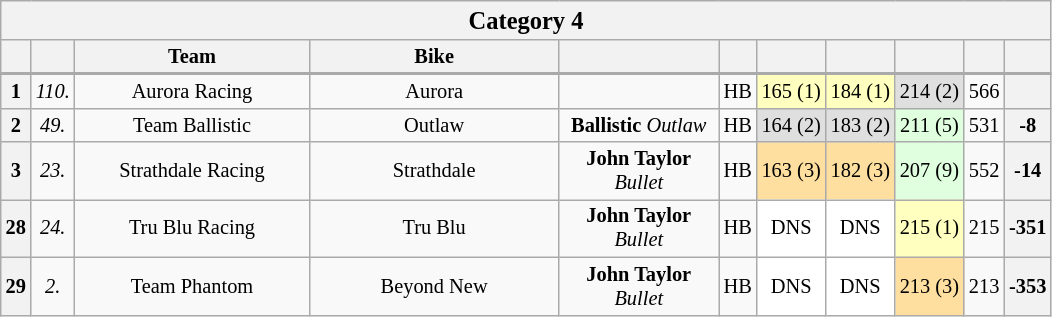<table class="wikitable collapsible collapsed" style="font-size: 85%; text-align:center">
<tr>
<th colspan="11" width="500"><big>Category 4</big></th>
</tr>
<tr>
<th valign="middle" width="5"></th>
<th valign="middle" width="5"></th>
<th valign="middle" width="150">Team</th>
<th valign="middle" width="160">Bike</th>
<th valign="middle" width="100"></th>
<th valign="middle" width="6"></th>
<th><a href='#'></a><br></th>
<th><a href='#'></a><br></th>
<th><a href='#'></a><br></th>
<th valign="middle" width="4"></th>
<th width="5" valign="middle"></th>
</tr>
<tr>
</tr>
<tr style="border-top:2px solid #aaaaaa">
<th>1</th>
<td><em>110.</em></td>
<td> Aurora Racing</td>
<td>Aurora</td>
<td></td>
<td>HB</td>
<td bgcolor="#FFFFBF">165 (1)</td>
<td bgcolor="#FFFFBF">184 (1)</td>
<td bgcolor="#dfdfdf">214 (2)</td>
<td>566</td>
<th></th>
</tr>
<tr>
<th>2</th>
<td><em>49.</em></td>
<td> Team Ballistic</td>
<td>Outlaw</td>
<td><strong>Ballistic</strong> <em>Outlaw</em></td>
<td>HB</td>
<td bgcolor="#dfdfdf">164 (2)</td>
<td bgcolor="#dfdfdf">183 (2)</td>
<td bgcolor="#dfffdf">211 (5)</td>
<td>531</td>
<th>-8</th>
</tr>
<tr>
<th>3</th>
<td><em>23.</em></td>
<td> Strathdale Racing</td>
<td>Strathdale</td>
<td><strong>John Taylor</strong> <em>Bullet</em></td>
<td>HB</td>
<td bgcolor="#ffdf9f">163 (3)</td>
<td bgcolor="#ffdf9f">182 (3)</td>
<td bgcolor="#dfffdf">207 (9)</td>
<td>552</td>
<th>-14</th>
</tr>
<tr>
<th>28</th>
<td><em>24.</em></td>
<td> Tru Blu Racing</td>
<td>Tru Blu</td>
<td><strong>John Taylor</strong> <em>Bullet</em></td>
<td>HB</td>
<td bgcolor="#ffffff">DNS</td>
<td bgcolor="#ffffff">DNS</td>
<td bgcolor="#FFFFBF">215 (1)</td>
<td>215</td>
<th>-351</th>
</tr>
<tr>
<th>29</th>
<td><em>2.</em></td>
<td> Team Phantom</td>
<td>Beyond New</td>
<td><strong>John Taylor</strong> <em>Bullet</em></td>
<td>HB</td>
<td bgcolor="#ffffff">DNS</td>
<td bgcolor="#ffffff">DNS</td>
<td bgcolor="#ffdf9f">213 (3)</td>
<td>213</td>
<th>-353</th>
</tr>
</table>
